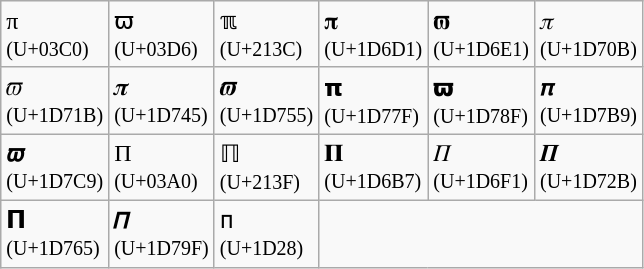<table class="wikitable">
<tr>
<td>π<br><small>(U+03C0)</small></td>
<td>ϖ<br><small>(U+03D6)</small></td>
<td>ℼ<br><small>(U+213C)</small></td>
<td>𝛑<br><small>(U+1D6D1)</small></td>
<td>𝛡<br><small>(U+1D6E1)</small></td>
<td>𝜋<br><small>(U+1D70B)</small></td>
</tr>
<tr>
<td>𝜛<br><small>(U+1D71B)</small></td>
<td>𝝅<br><small>(U+1D745)</small></td>
<td>𝝕<br><small>(U+1D755)</small></td>
<td>𝝿<br><small>(U+1D77F)</small></td>
<td>𝞏<br><small>(U+1D78F)</small></td>
<td>𝞹<br><small>(U+1D7B9)</small></td>
</tr>
<tr>
<td>𝟉<br><small>(U+1D7C9)</small></td>
<td>Π<br><small>(U+03A0)</small></td>
<td>ℿ<br><small>(U+213F)</small></td>
<td>𝚷<br><small>(U+1D6B7)</small></td>
<td>𝛱<br><small>(U+1D6F1)</small></td>
<td>𝜫<br><small>(U+1D72B)</small></td>
</tr>
<tr>
<td>𝝥<br><small>(U+1D765)</small></td>
<td>𝞟<br><small>(U+1D79F)</small></td>
<td>ᴨ<br><small>(U+1D28)</small></td>
</tr>
</table>
